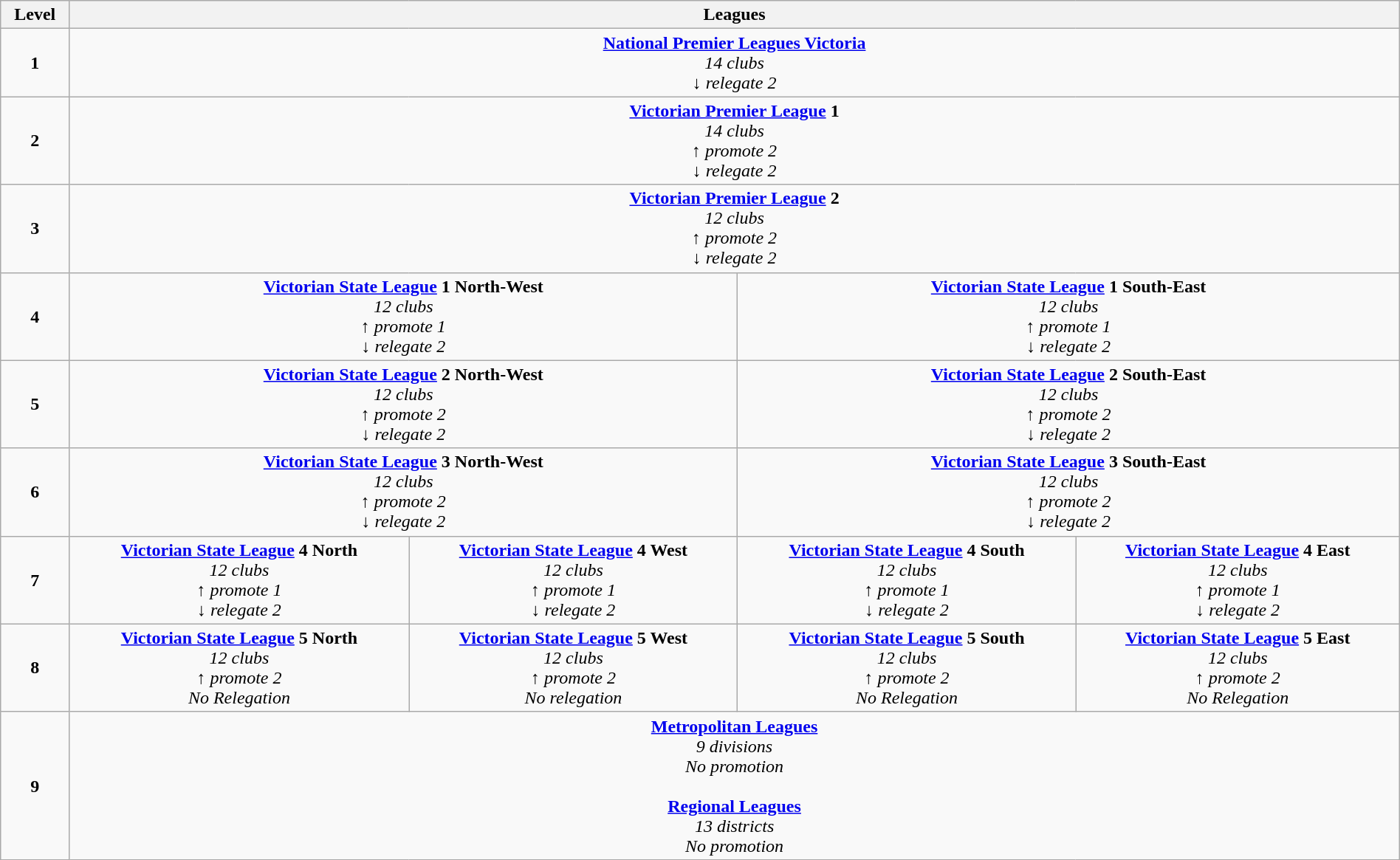<table class="wikitable" style="text-align:center; width:100%;">
<tr>
<th>Level</th>
<th colspan=4>Leagues</th>
</tr>
<tr>
<td><strong>1</strong></td>
<td colspan=4><strong><a href='#'>National Premier Leagues Victoria</a></strong><br><em>14 clubs</em><br><em>↓ relegate 2</em></td>
</tr>
<tr>
<td><strong>2</strong></td>
<td colspan=4><strong><a href='#'>Victorian Premier League</a> 1</strong><br><em>14 clubs</em><br><em>↑ promote 2</em><br><em>↓ relegate 2</em></td>
</tr>
<tr>
<td><strong>3</strong></td>
<td colspan=4><strong><a href='#'>Victorian Premier League</a> 2</strong><br><em>12 clubs</em><br><em>↑ promote 2</em><br><em>↓ relegate 2</em></td>
</tr>
<tr>
<td><strong>4</strong></td>
<td colspan=2><strong><a href='#'>Victorian State League</a> 1 North-West</strong><br><em>12 clubs</em><br><em>↑ promote 1</em><br><em>↓ relegate 2</em></td>
<td colspan=2><strong><a href='#'>Victorian State League</a> 1 South-East</strong><br><em>12 clubs</em><br><em>↑ promote 1</em><br><em>↓ relegate 2</em></td>
</tr>
<tr>
<td><strong>5</strong></td>
<td colspan=2><strong><a href='#'>Victorian State League</a> 2 North-West</strong><br><em>12 clubs</em><br><em>↑ promote 2</em><br><em>↓ relegate 2</em></td>
<td colspan=2><strong><a href='#'>Victorian State League</a> 2 South-East</strong><br><em>12 clubs</em><br><em>↑ promote 2</em><br><em>↓ relegate 2</em></td>
</tr>
<tr>
<td><strong>6</strong></td>
<td colspan=2><strong><a href='#'>Victorian State League</a> 3 North-West</strong><br><em>12 clubs</em><br><em>↑ promote 2</em><br><em>↓ relegate 2</em></td>
<td colspan=2><strong><a href='#'>Victorian State League</a> 3 South-East</strong><br><em>12 clubs</em><br><em>↑ promote 2</em><br><em>↓ relegate 2</em></td>
</tr>
<tr>
<td><strong>7</strong></td>
<td><strong><a href='#'>Victorian State League</a> 4 North</strong><br><em>12 clubs</em><br><em>↑ promote 1</em><br><em>↓ relegate 2</em></td>
<td><strong><a href='#'>Victorian State League</a> 4 West</strong><br><em>12 clubs</em><br><em>↑ promote 1</em><br><em>↓ relegate 2</em></td>
<td><strong><a href='#'>Victorian State League</a> 4 South</strong><br><em>12 clubs</em><br><em>↑ promote 1</em><br><em>↓ relegate 2</em></td>
<td><strong><a href='#'>Victorian State League</a> 4 East</strong><br><em>12 clubs</em><br><em>↑ promote 1</em><br><em>↓ relegate 2</em></td>
</tr>
<tr>
<td><strong>8</strong></td>
<td><strong><a href='#'>Victorian State League</a> 5 North</strong><br><em>12 clubs</em><br><em>↑ promote 2</em><br><em>No Relegation</em></td>
<td><strong><a href='#'>Victorian State League</a> 5 West</strong><br><em>12 clubs</em><br><em>↑ promote 2</em><br><em>No relegation</em></td>
<td><strong><a href='#'>Victorian State League</a> 5 South</strong><br><em>12 clubs</em><br><em>↑ promote 2</em><br><em>No Relegation</em></td>
<td><strong><a href='#'>Victorian State League</a> 5 East</strong><br><em>12 clubs</em><br><em>↑ promote 2</em><br><em>No Relegation</em></td>
</tr>
<tr>
<td><strong>9</strong></td>
<td colspan=4><strong><a href='#'>Metropolitan Leagues</a></strong><br><em>9 divisions</em><br><em>No promotion</em>  <br><br><strong><a href='#'>Regional Leagues</a></strong><br><em>13 districts</em><br><em>No promotion</em></td>
</tr>
</table>
